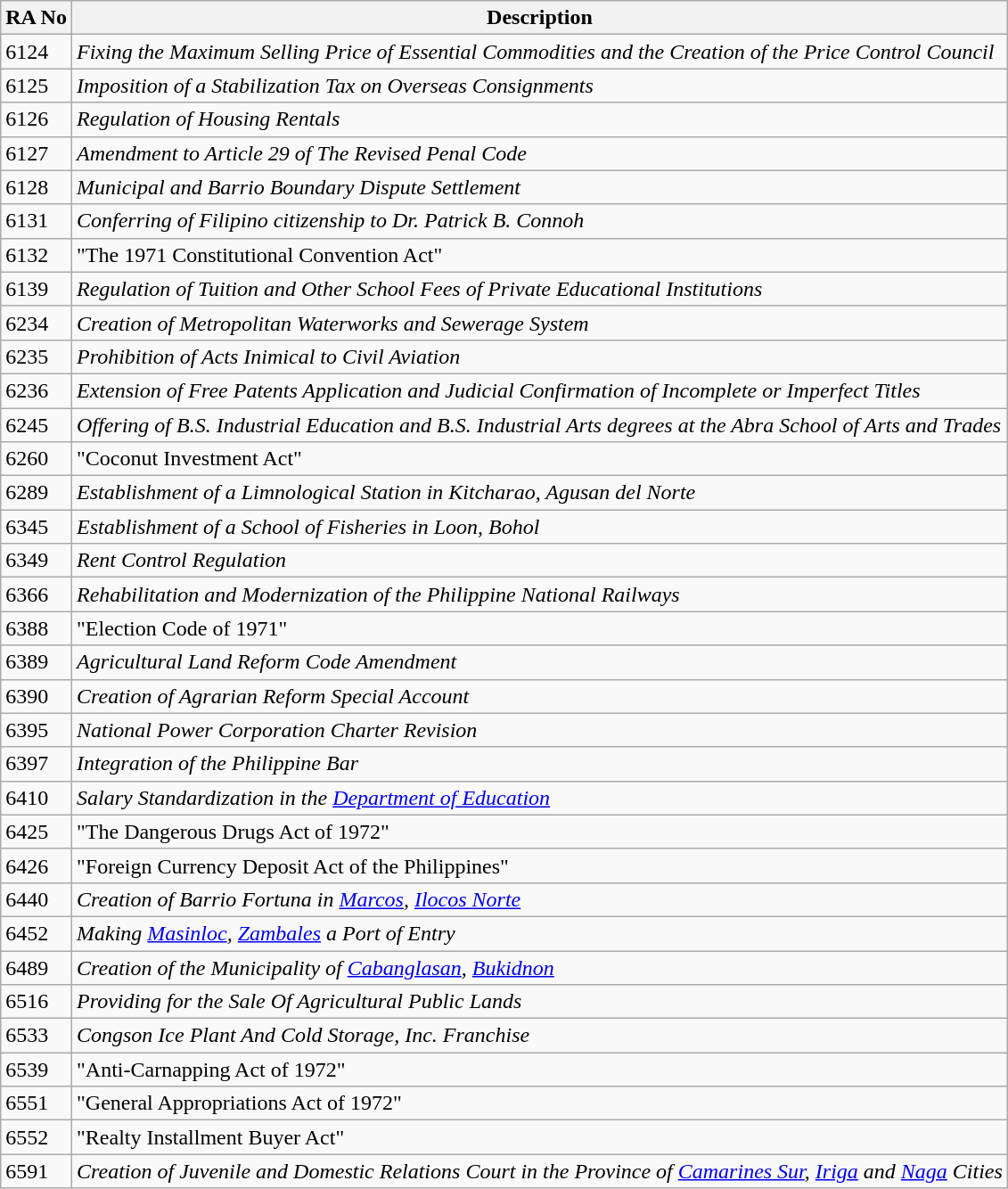<table class=wikitable>
<tr>
<th>RA No</th>
<th>Description</th>
</tr>
<tr>
<td>6124</td>
<td><em>Fixing the Maximum Selling Price of Essential Commodities and the Creation of the Price Control Council</em></td>
</tr>
<tr>
<td>6125</td>
<td><em>Imposition of a Stabilization Tax on Overseas Consignments</em></td>
</tr>
<tr>
<td>6126</td>
<td><em>Regulation of Housing Rentals</em></td>
</tr>
<tr>
<td>6127</td>
<td><em>Amendment to Article 29 of The Revised Penal Code</em></td>
</tr>
<tr>
<td>6128</td>
<td><em>Municipal and Barrio Boundary Dispute Settlement</em></td>
</tr>
<tr>
<td>6131</td>
<td><em>Conferring of Filipino citizenship to Dr. Patrick B. Connoh</em></td>
</tr>
<tr>
<td>6132</td>
<td>"The 1971 Constitutional Convention Act"</td>
</tr>
<tr>
<td>6139</td>
<td><em>Regulation of Tuition and Other School Fees of Private Educational Institutions</em></td>
</tr>
<tr>
<td>6234</td>
<td><em>Creation of Metropolitan Waterworks and Sewerage System</em></td>
</tr>
<tr>
<td>6235</td>
<td><em>Prohibition of Acts Inimical to Civil Aviation</em></td>
</tr>
<tr>
<td>6236</td>
<td><em>Extension of Free Patents Application and Judicial Confirmation of Incomplete or Imperfect Titles</em></td>
</tr>
<tr>
<td>6245</td>
<td><em>Offering of B.S. Industrial Education and B.S. Industrial Arts degrees at the Abra School of Arts and Trades </em></td>
</tr>
<tr>
<td>6260</td>
<td>"Coconut Investment Act"</td>
</tr>
<tr>
<td>6289</td>
<td><em>Establishment of a Limnological Station in Kitcharao, Agusan del Norte</em></td>
</tr>
<tr>
<td>6345</td>
<td><em>Establishment of a School of Fisheries in Loon, Bohol</em></td>
</tr>
<tr>
<td>6349</td>
<td><em>Rent Control Regulation</em></td>
</tr>
<tr>
<td>6366</td>
<td><em>Rehabilitation and Modernization of the Philippine National Railways</em></td>
</tr>
<tr>
<td>6388</td>
<td>"Election Code of 1971"</td>
</tr>
<tr>
<td>6389</td>
<td><em>Agricultural Land Reform Code Amendment</em></td>
</tr>
<tr>
<td>6390</td>
<td><em>Creation of Agrarian Reform Special Account</em></td>
</tr>
<tr>
<td>6395</td>
<td><em>National Power Corporation Charter Revision</em></td>
</tr>
<tr>
<td>6397</td>
<td><em>Integration of the Philippine Bar</em></td>
</tr>
<tr>
<td>6410</td>
<td><em>Salary Standardization in the <a href='#'>Department of Education</a></em></td>
</tr>
<tr>
<td>6425</td>
<td>"The Dangerous Drugs Act of 1972"</td>
</tr>
<tr>
<td>6426</td>
<td>"Foreign Currency Deposit Act of the Philippines"</td>
</tr>
<tr>
<td>6440</td>
<td><em>Creation of Barrio Fortuna in <a href='#'>Marcos</a>, <a href='#'>Ilocos Norte</a></em></td>
</tr>
<tr>
<td>6452</td>
<td><em>Making <a href='#'>Masinloc</a>, <a href='#'>Zambales</a> a Port of Entry</em></td>
</tr>
<tr>
<td>6489</td>
<td><em>Creation of the Municipality of <a href='#'>Cabanglasan</a>, <a href='#'>Bukidnon</a></em></td>
</tr>
<tr>
<td>6516</td>
<td><em>Providing for the Sale Of Agricultural Public Lands</em></td>
</tr>
<tr>
<td>6533</td>
<td><em>Congson Ice Plant And Cold Storage, Inc. Franchise</em></td>
</tr>
<tr>
<td>6539</td>
<td>"Anti-Carnapping Act of 1972"</td>
</tr>
<tr>
<td>6551</td>
<td>"General Appropriations Act of 1972"</td>
</tr>
<tr>
<td>6552</td>
<td>"Realty Installment Buyer Act"</td>
</tr>
<tr>
<td>6591</td>
<td><em>Creation of Juvenile and Domestic Relations Court in the Province of <a href='#'>Camarines Sur</a>, <a href='#'>Iriga</a> and <a href='#'>Naga</a> Cities</em></td>
</tr>
</table>
